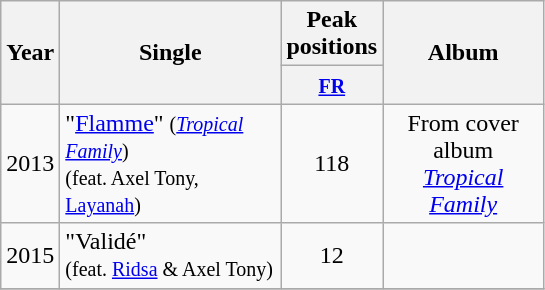<table class="wikitable">
<tr>
<th align="center" rowspan="2" width="10">Year</th>
<th align="center" rowspan="2" width="140">Single</th>
<th align="center" colspan="1">Peak positions</th>
<th align="center" rowspan="2" width="100">Album</th>
</tr>
<tr>
<th width="20"><small><a href='#'>FR</a></small><br></th>
</tr>
<tr>
<td align="center" rowspan="1">2013</td>
<td>"<a href='#'>Flamme</a>" <small>(<em><a href='#'>Tropical Family</a></em>)</small><br><small>(feat. Axel Tony, <a href='#'>Layanah</a>)</small></td>
<td align="center">118</td>
<td align="center">From cover album <br><em><a href='#'>Tropical Family</a></em></td>
</tr>
<tr>
<td align="center" rowspan="1">2015</td>
<td>"Validé" <br><small>(feat. <a href='#'>Ridsa</a> & Axel Tony)</small></td>
<td align="center">12</td>
<td align="center"></td>
</tr>
<tr>
</tr>
</table>
